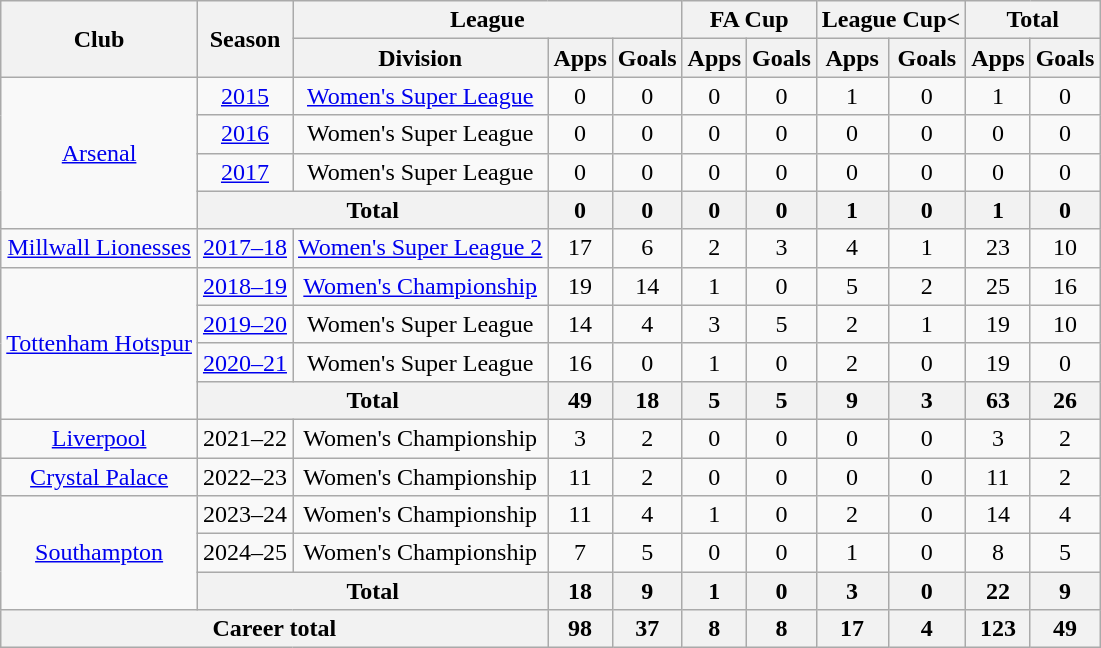<table class="wikitable" style="text-align: center">
<tr>
<th rowspan="2">Club</th>
<th rowspan="2">Season</th>
<th colspan="3">League</th>
<th colspan="2">FA Cup</th>
<th colspan="2">League Cup<</th>
<th colspan="2">Total</th>
</tr>
<tr>
<th>Division</th>
<th>Apps</th>
<th>Goals</th>
<th>Apps</th>
<th>Goals</th>
<th>Apps</th>
<th>Goals</th>
<th>Apps</th>
<th>Goals</th>
</tr>
<tr>
<td rowspan="4"><a href='#'>Arsenal</a></td>
<td><a href='#'>2015</a></td>
<td><a href='#'>Women's Super League</a></td>
<td>0</td>
<td>0</td>
<td>0</td>
<td>0</td>
<td>1</td>
<td>0</td>
<td>1</td>
<td>0</td>
</tr>
<tr>
<td><a href='#'>2016</a></td>
<td>Women's Super League</td>
<td>0</td>
<td>0</td>
<td>0</td>
<td>0</td>
<td>0</td>
<td>0</td>
<td>0</td>
<td>0</td>
</tr>
<tr>
<td><a href='#'>2017</a></td>
<td>Women's Super League</td>
<td>0</td>
<td>0</td>
<td>0</td>
<td>0</td>
<td>0</td>
<td>0</td>
<td>0</td>
<td>0</td>
</tr>
<tr>
<th colspan="2">Total</th>
<th>0</th>
<th>0</th>
<th>0</th>
<th>0</th>
<th>1</th>
<th>0</th>
<th>1</th>
<th>0</th>
</tr>
<tr>
<td><a href='#'>Millwall Lionesses</a></td>
<td><a href='#'>2017–18</a></td>
<td><a href='#'>Women's Super League 2</a></td>
<td>17</td>
<td>6</td>
<td>2</td>
<td>3</td>
<td>4</td>
<td>1</td>
<td>23</td>
<td>10</td>
</tr>
<tr>
<td rowspan="4"><a href='#'>Tottenham Hotspur</a></td>
<td><a href='#'>2018–19</a></td>
<td><a href='#'>Women's Championship</a></td>
<td>19</td>
<td>14</td>
<td>1</td>
<td>0</td>
<td>5</td>
<td>2</td>
<td>25</td>
<td>16</td>
</tr>
<tr>
<td><a href='#'>2019–20</a></td>
<td>Women's Super League</td>
<td>14</td>
<td>4</td>
<td>3</td>
<td>5</td>
<td>2</td>
<td>1</td>
<td>19</td>
<td>10</td>
</tr>
<tr>
<td><a href='#'>2020–21</a></td>
<td>Women's Super League</td>
<td>16</td>
<td>0</td>
<td>1</td>
<td>0</td>
<td>2</td>
<td>0</td>
<td>19</td>
<td>0</td>
</tr>
<tr>
<th colspan="2">Total</th>
<th>49</th>
<th>18</th>
<th>5</th>
<th>5</th>
<th>9</th>
<th>3</th>
<th>63</th>
<th>26</th>
</tr>
<tr>
<td><a href='#'>Liverpool</a></td>
<td>2021–22</td>
<td>Women's Championship</td>
<td>3</td>
<td>2</td>
<td>0</td>
<td>0</td>
<td>0</td>
<td>0</td>
<td>3</td>
<td>2</td>
</tr>
<tr>
<td><a href='#'>Crystal Palace</a></td>
<td>2022–23</td>
<td>Women's Championship</td>
<td>11</td>
<td>2</td>
<td>0</td>
<td>0</td>
<td>0</td>
<td>0</td>
<td>11</td>
<td>2</td>
</tr>
<tr>
<td rowspan="3"><a href='#'>Southampton</a></td>
<td>2023–24</td>
<td>Women's Championship</td>
<td>11</td>
<td>4</td>
<td>1</td>
<td>0</td>
<td>2</td>
<td>0</td>
<td>14</td>
<td>4</td>
</tr>
<tr>
<td>2024–25</td>
<td>Women's Championship</td>
<td>7</td>
<td>5</td>
<td>0</td>
<td>0</td>
<td>1</td>
<td>0</td>
<td>8</td>
<td>5</td>
</tr>
<tr>
<th colspan="2">Total</th>
<th>18</th>
<th>9</th>
<th>1</th>
<th>0</th>
<th>3</th>
<th>0</th>
<th>22</th>
<th>9</th>
</tr>
<tr>
<th colspan="3">Career total</th>
<th>98</th>
<th>37</th>
<th>8</th>
<th>8</th>
<th>17</th>
<th>4</th>
<th>123</th>
<th>49</th>
</tr>
</table>
